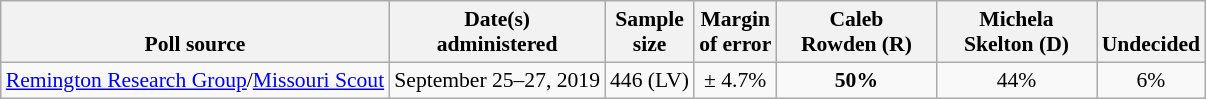<table class="wikitable" style="font-size:90%;text-align:center;">
<tr valign=bottom>
<th>Poll source</th>
<th>Date(s)<br>administered</th>
<th>Sample<br>size</th>
<th>Margin<br>of error</th>
<th style="width:100px;">Caleb<br>Rowden (R)</th>
<th style="width:100px;">Michela<br>Skelton (D)</th>
<th>Undecided</th>
</tr>
<tr>
<td style="text-align:left;"><a href='#'>Remington Research Group</a>/<a href='#'>Missouri Scout</a></td>
<td>September 25–27, 2019</td>
<td>446 (LV)</td>
<td>± 4.7%</td>
<td><strong>50%</strong></td>
<td>44%</td>
<td>6%</td>
</tr>
</table>
